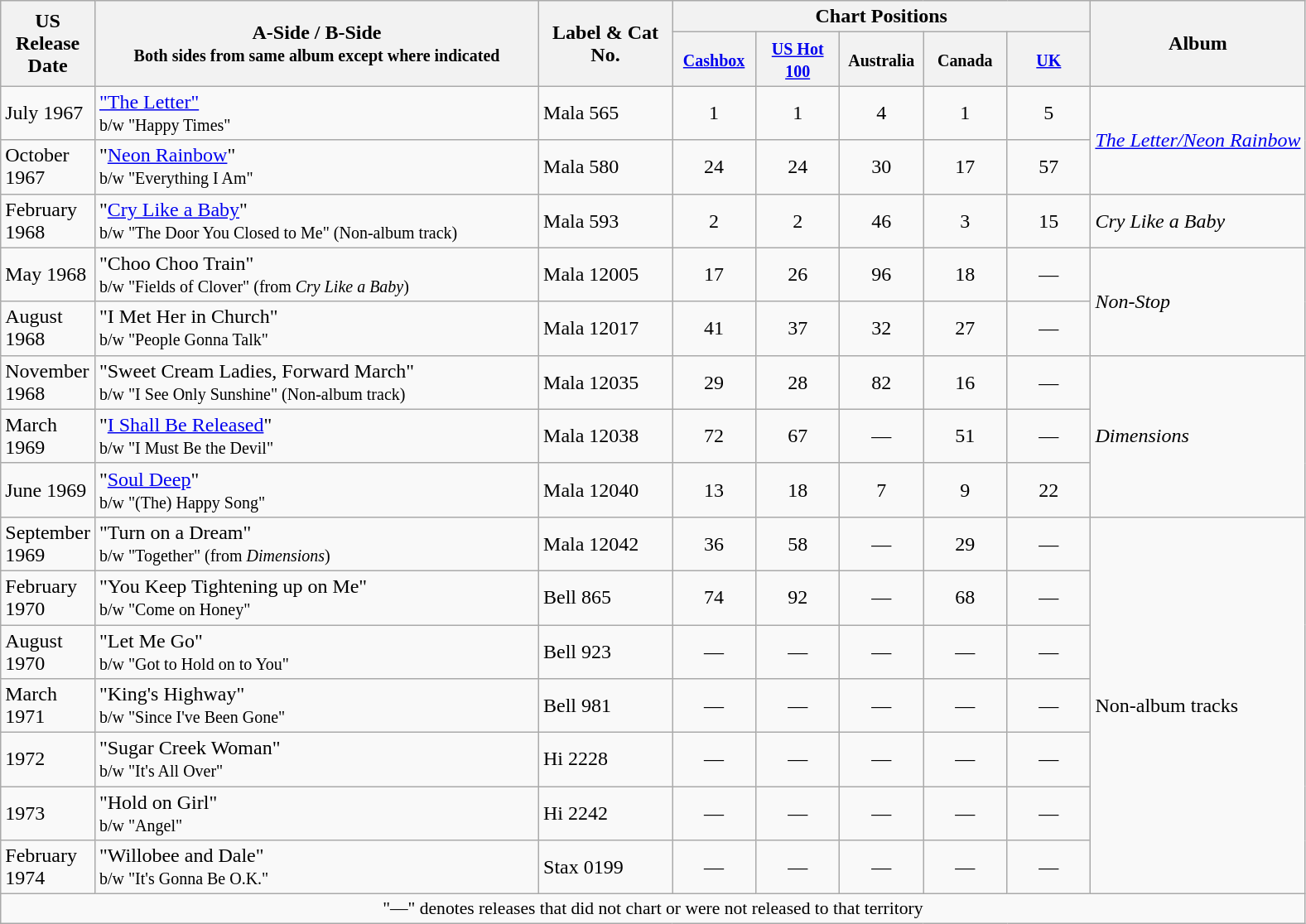<table class="wikitable">
<tr>
<th style="width:50px;" rowspan="2">US Release Date</th>
<th style="width:350px;" rowspan="2">A-Side / B-Side<br><small>Both sides from same album except where indicated</small></th>
<th style="width:100px;" rowspan="2">Label & Cat No.</th>
<th colspan="5">Chart Positions</th>
<th rowspan="2">Album</th>
</tr>
<tr>
<th style="width:60px;"><small><a href='#'>Cashbox</a></small></th>
<th style="width:60px;"><small><a href='#'>US Hot 100</a></small></th>
<th style="width:60px;"><small>Australia</small></th>
<th style="width:60px;"><small>Canada</small></th>
<th style="width:60px;"><small><a href='#'>UK</a></small></th>
</tr>
<tr>
<td>July 1967</td>
<td><a href='#'>"The Letter"</a><br><small>b/w "Happy Times"</small></td>
<td>Mala 565</td>
<td style="text-align:center;">1</td>
<td style="text-align:center;">1</td>
<td style="text-align:center;">4</td>
<td style="text-align:center;">1</td>
<td style="text-align:center;">5</td>
<td rowspan="2"><em><a href='#'>The Letter/Neon Rainbow</a></em></td>
</tr>
<tr>
<td>October 1967</td>
<td>"<a href='#'>Neon Rainbow</a>"<br><small>b/w "Everything I Am"</small></td>
<td>Mala 580</td>
<td style="text-align:center;">24</td>
<td style="text-align:center;">24</td>
<td style="text-align:center;">30</td>
<td style="text-align:center;">17</td>
<td style="text-align:center;">57</td>
</tr>
<tr>
<td>February 1968</td>
<td>"<a href='#'>Cry Like a Baby</a>"<br><small>b/w "The Door You Closed to Me" (Non-album track)</small></td>
<td>Mala 593</td>
<td style="text-align:center;">2</td>
<td style="text-align:center;">2</td>
<td style="text-align:center;">46</td>
<td style="text-align:center;">3</td>
<td style="text-align:center;">15</td>
<td><em>Cry Like a Baby</em></td>
</tr>
<tr>
<td>May 1968</td>
<td>"Choo Choo Train"<br><small>b/w "Fields of Clover" (from <em>Cry Like a Baby</em>)</small></td>
<td>Mala 12005</td>
<td style="text-align:center;">17</td>
<td style="text-align:center;">26</td>
<td style="text-align:center;">96</td>
<td style="text-align:center;">18</td>
<td style="text-align:center;">—</td>
<td rowspan="2"><em>Non-Stop</em></td>
</tr>
<tr>
<td>August 1968</td>
<td>"I Met Her in Church"<br><small>b/w "People Gonna Talk"</small></td>
<td>Mala 12017</td>
<td style="text-align:center;">41</td>
<td style="text-align:center;">37</td>
<td style="text-align:center;">32</td>
<td style="text-align:center;">27</td>
<td style="text-align:center;">—</td>
</tr>
<tr>
<td>November 1968</td>
<td>"Sweet Cream Ladies, Forward March"<br><small>b/w "I See Only Sunshine" (Non-album track)</small></td>
<td>Mala 12035</td>
<td style="text-align:center;">29</td>
<td style="text-align:center;">28</td>
<td style="text-align:center;">82</td>
<td style="text-align:center;">16</td>
<td style="text-align:center;">—</td>
<td rowspan="3"><em>Dimensions</em></td>
</tr>
<tr>
<td>March 1969</td>
<td>"<a href='#'>I Shall Be Released</a>"<br><small>b/w "I Must Be the Devil"</small></td>
<td>Mala 12038</td>
<td style="text-align:center;">72</td>
<td style="text-align:center;">67</td>
<td style="text-align:center;">—</td>
<td style="text-align:center;">51</td>
<td style="text-align:center;">—</td>
</tr>
<tr>
<td>June 1969</td>
<td>"<a href='#'>Soul Deep</a>"<br><small>b/w "(The) Happy Song"</small></td>
<td>Mala 12040</td>
<td style="text-align:center;">13</td>
<td style="text-align:center;">18</td>
<td style="text-align:center;">7</td>
<td style="text-align:center;">9</td>
<td style="text-align:center;">22</td>
</tr>
<tr>
<td>September 1969</td>
<td>"Turn on a Dream"<br><small>b/w "Together" (from <em>Dimensions</em>)</small></td>
<td>Mala 12042</td>
<td style="text-align:center;">36</td>
<td style="text-align:center;">58</td>
<td style="text-align:center;">—</td>
<td style="text-align:center;">29</td>
<td style="text-align:center;">—</td>
<td rowspan="7">Non-album tracks</td>
</tr>
<tr>
<td>February 1970</td>
<td>"You Keep Tightening up on Me"<br><small>b/w "Come on Honey"</small></td>
<td>Bell 865</td>
<td style="text-align:center;">74</td>
<td style="text-align:center;">92</td>
<td style="text-align:center;">—</td>
<td style="text-align:center;">68</td>
<td style="text-align:center;">—</td>
</tr>
<tr>
<td>August 1970</td>
<td>"Let Me Go"<br><small>b/w "Got to Hold on to You"</small></td>
<td>Bell 923</td>
<td style="text-align:center;">—</td>
<td style="text-align:center;">—</td>
<td style="text-align:center;">—</td>
<td style="text-align:center;">—</td>
<td style="text-align:center;">—</td>
</tr>
<tr>
<td>March 1971</td>
<td>"King's Highway"<br><small>b/w "Since I've Been Gone"</small></td>
<td>Bell 981</td>
<td style="text-align:center;">—</td>
<td style="text-align:center;">—</td>
<td style="text-align:center;">—</td>
<td style="text-align:center;">—</td>
<td style="text-align:center;">—</td>
</tr>
<tr>
<td>1972</td>
<td>"Sugar Creek Woman"<br><small>b/w "It's All Over"</small></td>
<td>Hi 2228</td>
<td style="text-align:center;">—</td>
<td style="text-align:center;">—</td>
<td style="text-align:center;">—</td>
<td style="text-align:center;">—</td>
<td style="text-align:center;">—</td>
</tr>
<tr>
<td>1973</td>
<td>"Hold on Girl"<br><small>b/w "Angel"</small></td>
<td>Hi 2242</td>
<td style="text-align:center;">—</td>
<td style="text-align:center;">—</td>
<td style="text-align:center;">—</td>
<td style="text-align:center;">—</td>
<td style="text-align:center;">—</td>
</tr>
<tr>
<td>February 1974</td>
<td>"Willobee and Dale"<br><small>b/w "It's Gonna Be O.K."</small></td>
<td>Stax 0199</td>
<td style="text-align:center;">—</td>
<td style="text-align:center;">—</td>
<td style="text-align:center;">—</td>
<td style="text-align:center;">—</td>
<td style="text-align:center;">—</td>
</tr>
<tr>
<td colspan="12" style="font-size:90%; text-align:center">"—" denotes releases that did not chart or were not released to that territory</td>
</tr>
</table>
